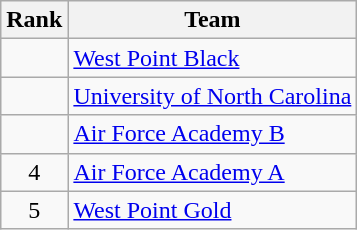<table class="wikitable">
<tr>
<th>Rank</th>
<th>Team</th>
</tr>
<tr>
<td align=center></td>
<td align="left"><a href='#'>West Point Black</a></td>
</tr>
<tr>
<td align=center></td>
<td align="left"><a href='#'>University of North Carolina</a></td>
</tr>
<tr>
<td align=center></td>
<td align="left"><a href='#'>Air Force Academy B</a></td>
</tr>
<tr>
<td align=center>4</td>
<td align="left"><a href='#'>Air Force Academy A</a></td>
</tr>
<tr>
<td align=center>5</td>
<td align="left"><a href='#'>West Point Gold</a></td>
</tr>
</table>
